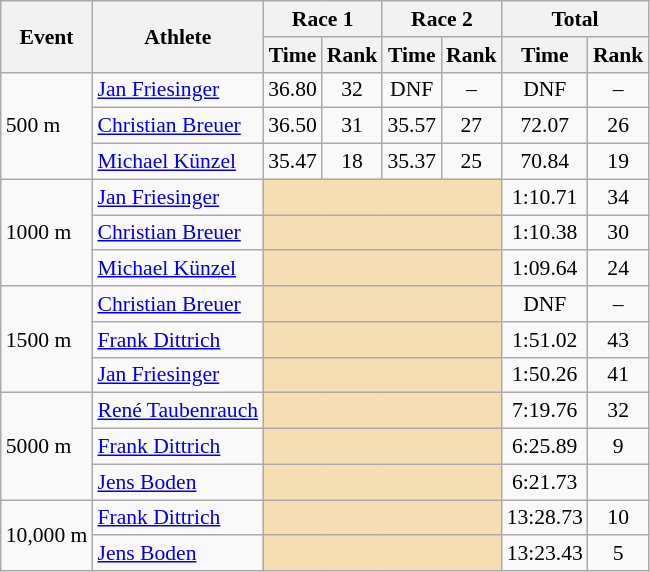<table class="wikitable" border="1" style="font-size:90%">
<tr>
<th rowspan=2>Event</th>
<th rowspan=2>Athlete</th>
<th colspan=2>Race 1</th>
<th colspan=2>Race 2</th>
<th colspan=2>Total</th>
</tr>
<tr>
<th>Time</th>
<th>Rank</th>
<th>Time</th>
<th>Rank</th>
<th>Time</th>
<th>Rank</th>
</tr>
<tr>
<td rowspan=3>500 m</td>
<td><a href='#'>Jan Friesinger</a></td>
<td align=center>36.80</td>
<td align=center>32</td>
<td align=center>DNF</td>
<td align=center>–</td>
<td align=center>DNF</td>
<td align=center>–</td>
</tr>
<tr>
<td><a href='#'>Christian Breuer</a></td>
<td align=center>36.50</td>
<td align=center>31</td>
<td align=center>35.57</td>
<td align=center>27</td>
<td align=center>72.07</td>
<td align=center>26</td>
</tr>
<tr>
<td><a href='#'>Michael Künzel</a></td>
<td align=center>35.47</td>
<td align=center>18</td>
<td align=center>35.37</td>
<td align=center>25</td>
<td align=center>70.84</td>
<td align=center>19</td>
</tr>
<tr>
<td rowspan=3>1000 m</td>
<td><a href='#'>Jan Friesinger</a></td>
<td colspan="4" bgcolor="wheat"></td>
<td align=center>1:10.71</td>
<td align=center>34</td>
</tr>
<tr>
<td><a href='#'>Christian Breuer</a></td>
<td colspan="4" bgcolor="wheat"></td>
<td align=center>1:10.38</td>
<td align=center>30</td>
</tr>
<tr>
<td><a href='#'>Michael Künzel</a></td>
<td colspan="4" bgcolor="wheat"></td>
<td align=center>1:09.64</td>
<td align=center>24</td>
</tr>
<tr>
<td rowspan=3>1500 m</td>
<td><a href='#'>Christian Breuer</a></td>
<td colspan="4" bgcolor="wheat"></td>
<td align=center>DNF</td>
<td align=center>–</td>
</tr>
<tr>
<td><a href='#'>Frank Dittrich</a></td>
<td colspan="4" bgcolor="wheat"></td>
<td align=center>1:51.02</td>
<td align=center>43</td>
</tr>
<tr>
<td><a href='#'>Jan Friesinger</a></td>
<td colspan="4" bgcolor="wheat"></td>
<td align=center>1:50.26</td>
<td align=center>41</td>
</tr>
<tr>
<td rowspan=3>5000 m</td>
<td><a href='#'>René Taubenrauch</a></td>
<td colspan="4" bgcolor="wheat"></td>
<td align=center>7:19.76</td>
<td align=center>32</td>
</tr>
<tr>
<td><a href='#'>Frank Dittrich</a></td>
<td colspan="4" bgcolor="wheat"></td>
<td align=center>6:25.89</td>
<td align=center>9</td>
</tr>
<tr>
<td><a href='#'>Jens Boden</a></td>
<td colspan="4" bgcolor="wheat"></td>
<td align=center>6:21.73</td>
<td align=center></td>
</tr>
<tr>
<td rowspan=2>10,000 m</td>
<td><a href='#'>Frank Dittrich</a></td>
<td colspan="4" bgcolor="wheat"></td>
<td align=center>13:28.73</td>
<td align=center>10</td>
</tr>
<tr>
<td><a href='#'>Jens Boden</a></td>
<td colspan="4" bgcolor="wheat"></td>
<td align=center>13:23.43</td>
<td align=center>5</td>
</tr>
</table>
